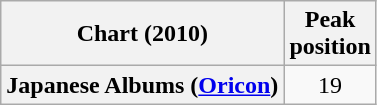<table class="wikitable plainrowheaders" style="text-align:center">
<tr>
<th scope="col">Chart (2010)</th>
<th scope="col">Peak<br> position</th>
</tr>
<tr>
<th scope="row">Japanese Albums (<a href='#'>Oricon</a>)</th>
<td>19</td>
</tr>
</table>
